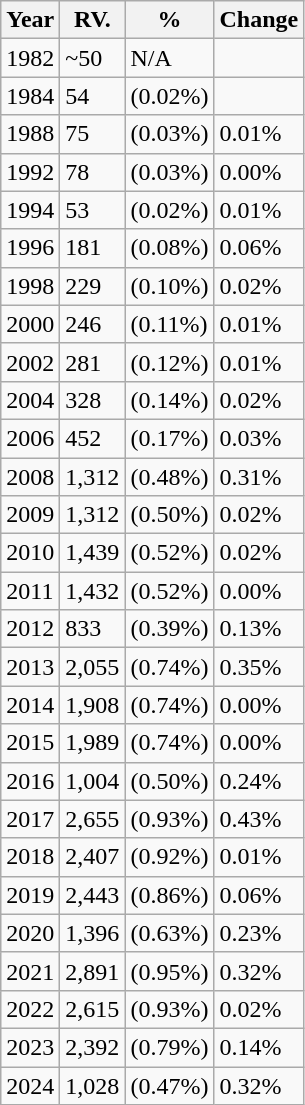<table class="wikitable">
<tr>
<th>Year</th>
<th>RV.</th>
<th>%</th>
<th>Change</th>
</tr>
<tr>
<td>1982</td>
<td>~50</td>
<td>N/A</td>
<td></td>
</tr>
<tr>
<td>1984</td>
<td>54</td>
<td>(0.02%)</td>
<td></td>
</tr>
<tr>
<td>1988</td>
<td>75</td>
<td>(0.03%)</td>
<td> 0.01%</td>
</tr>
<tr>
<td>1992</td>
<td>78</td>
<td>(0.03%)</td>
<td> 0.00%</td>
</tr>
<tr>
<td>1994</td>
<td>53</td>
<td>(0.02%)</td>
<td> 0.01%</td>
</tr>
<tr>
<td>1996</td>
<td>181</td>
<td>(0.08%)</td>
<td> 0.06%</td>
</tr>
<tr>
<td>1998</td>
<td>229</td>
<td>(0.10%)</td>
<td> 0.02%</td>
</tr>
<tr>
<td>2000</td>
<td>246</td>
<td>(0.11%)</td>
<td> 0.01%</td>
</tr>
<tr>
<td>2002</td>
<td>281</td>
<td>(0.12%)</td>
<td> 0.01%</td>
</tr>
<tr>
<td>2004</td>
<td>328</td>
<td>(0.14%)</td>
<td> 0.02%</td>
</tr>
<tr>
<td>2006</td>
<td>452</td>
<td>(0.17%)</td>
<td> 0.03%</td>
</tr>
<tr>
<td>2008</td>
<td>1,312</td>
<td>(0.48%)</td>
<td> 0.31%</td>
</tr>
<tr>
<td>2009</td>
<td>1,312</td>
<td>(0.50%)</td>
<td> 0.02%</td>
</tr>
<tr>
<td>2010</td>
<td>1,439</td>
<td>(0.52%)</td>
<td> 0.02%</td>
</tr>
<tr>
<td>2011</td>
<td>1,432</td>
<td>(0.52%)</td>
<td> 0.00%</td>
</tr>
<tr>
<td>2012</td>
<td>833</td>
<td>(0.39%)</td>
<td> 0.13%</td>
</tr>
<tr>
<td>2013</td>
<td>2,055</td>
<td>(0.74%)</td>
<td> 0.35%</td>
</tr>
<tr>
<td>2014</td>
<td>1,908</td>
<td>(0.74%)</td>
<td> 0.00%</td>
</tr>
<tr>
<td>2015</td>
<td>1,989</td>
<td>(0.74%)</td>
<td> 0.00%</td>
</tr>
<tr>
<td>2016</td>
<td>1,004</td>
<td>(0.50%)</td>
<td> 0.24%</td>
</tr>
<tr>
<td>2017</td>
<td>2,655</td>
<td>(0.93%)</td>
<td> 0.43%</td>
</tr>
<tr>
<td>2018</td>
<td>2,407</td>
<td>(0.92%)</td>
<td> 0.01%</td>
</tr>
<tr>
<td>2019</td>
<td>2,443</td>
<td>(0.86%)</td>
<td> 0.06%</td>
</tr>
<tr>
<td>2020</td>
<td>1,396</td>
<td>(0.63%)</td>
<td> 0.23%</td>
</tr>
<tr>
<td>2021</td>
<td>2,891</td>
<td>(0.95%)</td>
<td> 0.32%</td>
</tr>
<tr>
<td>2022</td>
<td>2,615</td>
<td>(0.93%)</td>
<td> 0.02%</td>
</tr>
<tr>
<td>2023</td>
<td>2,392</td>
<td>(0.79%)</td>
<td> 0.14%</td>
</tr>
<tr>
<td>2024</td>
<td>1,028</td>
<td>(0.47%)</td>
<td> 0.32%</td>
</tr>
</table>
